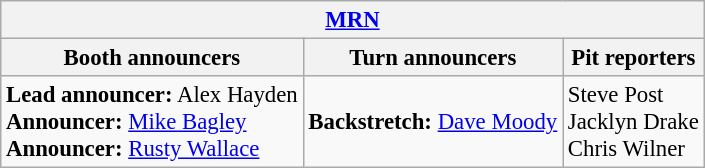<table class="wikitable" style="font-size: 95%;">
<tr>
<th colspan="3"><a href='#'>MRN</a></th>
</tr>
<tr>
<th>Booth announcers</th>
<th>Turn announcers</th>
<th>Pit reporters</th>
</tr>
<tr>
<td><strong>Lead announcer:</strong> Alex Hayden<br><strong>Announcer:</strong> <a href='#'>Mike Bagley</a><br><strong>Announcer:</strong> <a href='#'>Rusty Wallace</a></td>
<td><strong>Backstretch:</strong> <a href='#'>Dave Moody</a></td>
<td>Steve Post<br>Jacklyn Drake<br>Chris Wilner</td>
</tr>
</table>
